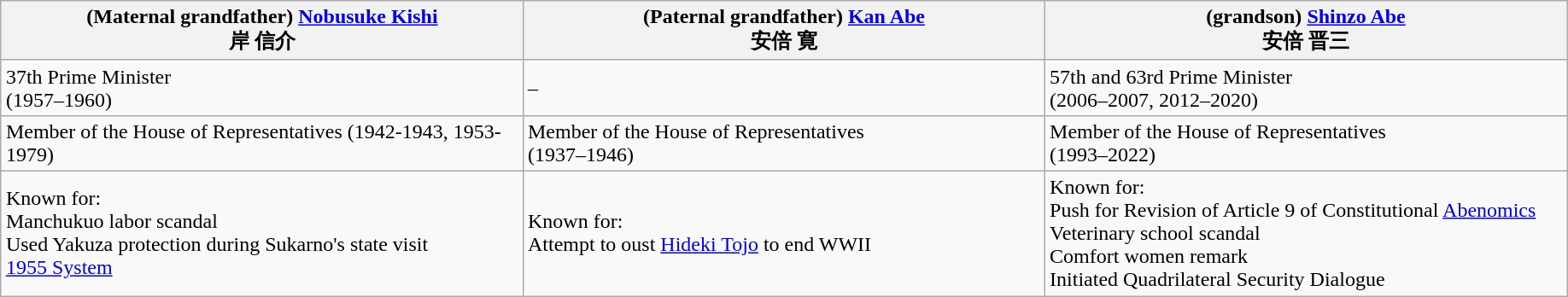<table class="wikitable" style="margin-left: auto; margin-right: auto; border: none;">
<tr>
<th scope="col" style="width: 300pt;">(Maternal grandfather) <a href='#'>Nobusuke Kishi</a><br>岸 信介<br></th>
<th scope="col" style="width: 300pt;">(Paternal grandfather) <a href='#'>Kan Abe</a><br>安倍 寛<br></th>
<th scope="col" style="width: 300pt;">(grandson) <a href='#'>Shinzo Abe</a><br>安倍 晋三<br></th>
</tr>
<tr>
<td>37th Prime Minister<br>(1957–1960)</td>
<td>–</td>
<td>57th and 63rd Prime Minister<br>(2006–2007, 2012–2020)</td>
</tr>
<tr>
<td>Member of the House of Representatives (1942-1943, 1953-1979)</td>
<td>Member of the House of Representatives<br>(1937–1946)</td>
<td>Member of the House of Representatives<br>(1993–2022)</td>
</tr>
<tr>
<td>Known for:<br>Manchukuo labor scandal<br>Used Yakuza protection during Sukarno's state visit<br><a href='#'>1955 System</a></td>
<td>Known for:<br>Attempt to oust <a href='#'>Hideki Tojo</a> to end WWII</td>
<td>Known for:<br>Push for Revision of Article 9 of Constitutional
<a href='#'>Abenomics</a><br>Veterinary school scandal<br>Comfort women remark<br>Initiated Quadrilateral Security Dialogue</td>
</tr>
</table>
